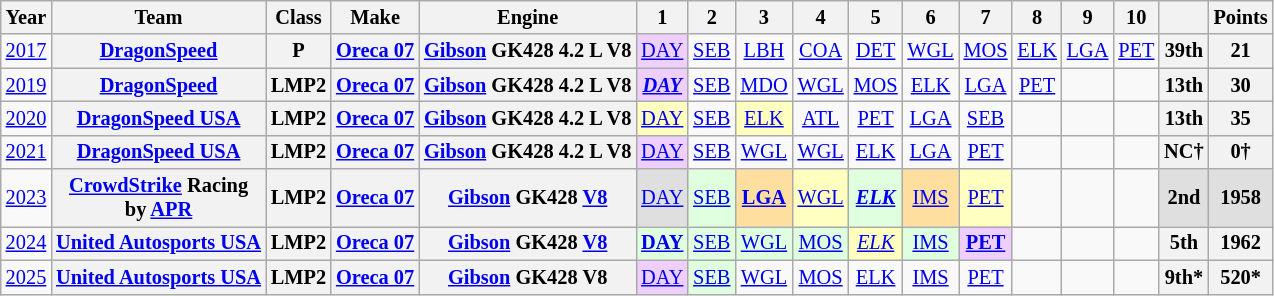<table class="wikitable" style="text-align:center; font-size:85%">
<tr>
<th>Year</th>
<th>Team</th>
<th>Class</th>
<th>Make</th>
<th>Engine</th>
<th>1</th>
<th>2</th>
<th>3</th>
<th>4</th>
<th>5</th>
<th>6</th>
<th>7</th>
<th>8</th>
<th>9</th>
<th>10</th>
<th></th>
<th>Points</th>
</tr>
<tr>
<td><a href='#'>2017</a></td>
<th><a href='#'>DragonSpeed</a></th>
<th>P</th>
<th nowrap><a href='#'>Oreca 07</a></th>
<th nowrap><a href='#'>Gibson</a> GK428 4.2 L V8</th>
<td style="background:#EFCFFF;"><a href='#'>DAY</a><br></td>
<td><a href='#'>SEB</a></td>
<td><a href='#'>LBH</a></td>
<td><a href='#'>COA</a></td>
<td><a href='#'>DET</a></td>
<td><a href='#'>WGL</a></td>
<td><a href='#'>MOS</a></td>
<td><a href='#'>ELK</a></td>
<td><a href='#'>LGA</a></td>
<td><a href='#'>PET</a></td>
<th>39th</th>
<th>21</th>
</tr>
<tr>
<td><a href='#'>2019</a></td>
<th><a href='#'>DragonSpeed</a></th>
<th>LMP2</th>
<th nowrap><a href='#'>Oreca 07</a></th>
<th nowrap><a href='#'>Gibson</a> GK428 4.2 L V8</th>
<td style="background:#EFCFFF;"><strong><em><a href='#'>DAY</a></em></strong><br></td>
<td><a href='#'>SEB</a></td>
<td><a href='#'>MDO</a></td>
<td><a href='#'>WGL</a></td>
<td><a href='#'>MOS</a></td>
<td><a href='#'>ELK</a></td>
<td><a href='#'>LGA</a></td>
<td><a href='#'>PET</a></td>
<td></td>
<td></td>
<th>13th</th>
<th>30</th>
</tr>
<tr>
<td><a href='#'>2020</a></td>
<th><a href='#'>DragonSpeed USA</a></th>
<th>LMP2</th>
<th nowrap><a href='#'>Oreca 07</a></th>
<th nowrap><a href='#'>Gibson</a> GK428 4.2 L V8</th>
<td style="background:#FFFFBF;"><a href='#'>DAY</a><br></td>
<td><a href='#'>SEB</a></td>
<td style="background:#FFFFBF;"><a href='#'>ELK</a><br></td>
<td><a href='#'>ATL</a></td>
<td><a href='#'>PET</a></td>
<td><a href='#'>LGA</a><br></td>
<td><a href='#'>SEB</a><br></td>
<td></td>
<td></td>
<td></td>
<th>13th</th>
<th>35</th>
</tr>
<tr>
<td><a href='#'>2021</a></td>
<th><a href='#'>DragonSpeed USA</a></th>
<th>LMP2</th>
<th nowrap><a href='#'>Oreca 07</a></th>
<th nowrap><a href='#'>Gibson</a> GK428 4.2 L V8</th>
<td style="background:#EFCFFF;"><a href='#'>DAY</a><br></td>
<td><a href='#'>SEB</a></td>
<td><a href='#'>WGL</a></td>
<td><a href='#'>WGL</a></td>
<td><a href='#'>ELK</a></td>
<td><a href='#'>LGA</a></td>
<td><a href='#'>PET</a></td>
<td></td>
<td></td>
<td></td>
<th>NC†</th>
<th>0†</th>
</tr>
<tr>
<td><a href='#'>2023</a></td>
<th nowrap><a href='#'>CrowdStrike</a> Racing<br>by <a href='#'>APR</a></th>
<th>LMP2</th>
<th nowrap><a href='#'>Oreca 07</a></th>
<th nowrap><a href='#'>Gibson</a> GK428 <a href='#'>V8</a></th>
<td style="background:#DFDFDF;"><a href='#'>DAY</a><br></td>
<td style="background:#DFFFDF;"><a href='#'>SEB</a><br></td>
<td style="background:#FFDF9F;"><strong><a href='#'>LGA</a></strong><br></td>
<td style="background:#FFFFBF;"><a href='#'>WGL</a><br></td>
<td style="background:#DFFFDF;"><strong><em><a href='#'>ELK</a></em></strong><br></td>
<td style="background:#FFDF9F;"><a href='#'>IMS</a><br></td>
<td style="background:#FFFFBF;"><a href='#'>PET</a><br></td>
<td></td>
<td></td>
<td></td>
<th style="background:#DFDFDF;">2nd</th>
<th style="background:#DFDFDF;">1958</th>
</tr>
<tr>
<td><a href='#'>2024</a></td>
<th nowrap><a href='#'>United Autosports USA</a></th>
<th>LMP2</th>
<th nowrap><a href='#'>Oreca 07</a></th>
<th nowrap><a href='#'>Gibson</a> GK428 <a href='#'>V8</a></th>
<td style="background:#DFFFDF;"><strong><a href='#'>DAY</a></strong><br></td>
<td style="background:#DFFFDF;"><a href='#'>SEB</a><br></td>
<td style="background:#DFFFDF;"><a href='#'>WGL</a><br></td>
<td style="background:#DFFFDF;"><a href='#'>MOS</a><br></td>
<td style="background:#FFFFBF;"><em><a href='#'>ELK</a></em><br></td>
<td style="background:#DFFFDF;"><a href='#'>IMS</a><br></td>
<td style="background:#EFCFFF;"><strong><a href='#'>PET</a></strong><br></td>
<td></td>
<td></td>
<td></td>
<th>5th</th>
<th>1962</th>
</tr>
<tr>
<td><a href='#'>2025</a></td>
<th><a href='#'>United Autosports USA</a></th>
<th>LMP2</th>
<th><a href='#'>Oreca 07</a></th>
<th><a href='#'>Gibson</a> GK428 V8</th>
<td style="background:#EFCFFF;"><a href='#'>DAY</a><br></td>
<td style="background:#DFFFDF;"><a href='#'>SEB</a><br></td>
<td style="background:#;"><a href='#'>WGL</a><br></td>
<td style="background:#;"><a href='#'>MOS</a><br></td>
<td style="background:#;"><a href='#'>ELK</a><br></td>
<td style="background:#;"><a href='#'>IMS</a><br></td>
<td style="background:#;"><a href='#'>PET</a><br></td>
<td></td>
<td></td>
<td></td>
<th>9th*</th>
<th>520*</th>
</tr>
</table>
